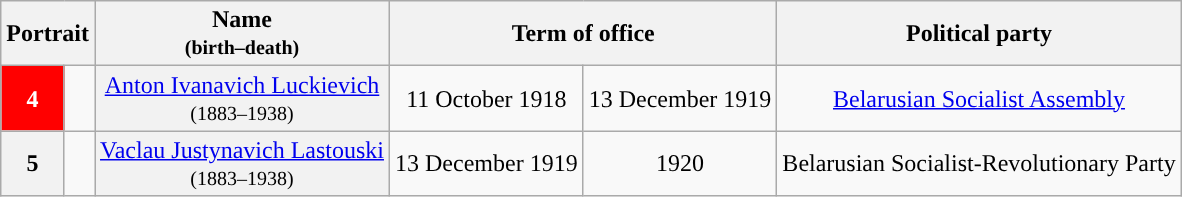<table class="wikitable" style="text-align:center; margin-left: auto; margin-right: auto; border: none;">
<tr>
<th colspan=2>Portrait</th>
<th>Name<br><small>(birth–death)</small></th>
<th colspan="2">Term of office</th>
<th>Political party</th>
</tr>
<tr>
<th style="background:red; color:white;">4</th>
<td></td>
<th scope="row" style="font-weight:normal;"><a href='#'>Anton Ivanavich Luckievich</a><br><small>(1883–1938)</small></th>
<td>11 October 1918</td>
<td>13 December 1919</td>
<td><a href='#'>Belarusian Socialist Assembly</a></td>
</tr>
<tr>
<th style="background:">5</th>
<td></td>
<th scope="row" style="font-weight:normal;"><a href='#'>Vaclau Justynavich Lastouski</a><br><small>(1883–1938)</small></th>
<td>13 December 1919</td>
<td>1920</td>
<td>Belarusian Socialist-Revolutionary Party</td>
</tr>
</table>
